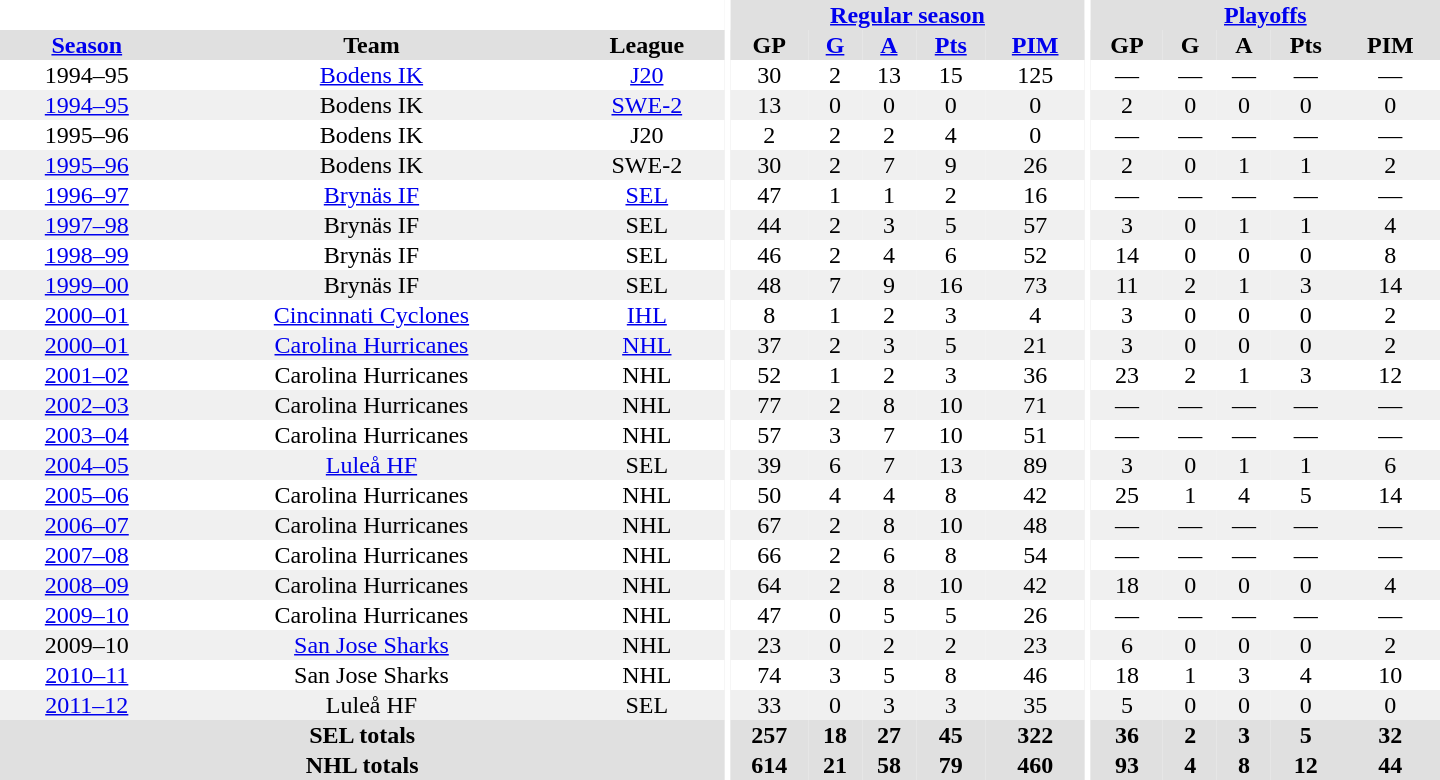<table border="0" cellpadding="1" cellspacing="0" style="text-align:center; width:60em">
<tr bgcolor="#e0e0e0">
<th colspan="3" bgcolor="#ffffff"></th>
<th rowspan="100" bgcolor="#ffffff"></th>
<th colspan="5"><a href='#'>Regular season</a></th>
<th rowspan="100" bgcolor="#ffffff"></th>
<th colspan="5"><a href='#'>Playoffs</a></th>
</tr>
<tr bgcolor="#e0e0e0">
<th><a href='#'>Season</a></th>
<th>Team</th>
<th>League</th>
<th>GP</th>
<th><a href='#'>G</a></th>
<th><a href='#'>A</a></th>
<th><a href='#'>Pts</a></th>
<th><a href='#'>PIM</a></th>
<th>GP</th>
<th>G</th>
<th>A</th>
<th>Pts</th>
<th>PIM</th>
</tr>
<tr>
<td>1994–95</td>
<td><a href='#'>Bodens IK</a></td>
<td><a href='#'>J20</a></td>
<td>30</td>
<td>2</td>
<td>13</td>
<td>15</td>
<td>125</td>
<td>—</td>
<td>—</td>
<td>—</td>
<td>—</td>
<td>—</td>
</tr>
<tr bgcolor="#f0f0f0">
<td><a href='#'>1994–95</a></td>
<td>Bodens IK</td>
<td><a href='#'>SWE-2</a></td>
<td>13</td>
<td>0</td>
<td>0</td>
<td>0</td>
<td>0</td>
<td>2</td>
<td>0</td>
<td>0</td>
<td>0</td>
<td>0</td>
</tr>
<tr>
<td>1995–96</td>
<td>Bodens IK</td>
<td>J20</td>
<td>2</td>
<td>2</td>
<td>2</td>
<td>4</td>
<td>0</td>
<td>—</td>
<td>—</td>
<td>—</td>
<td>—</td>
<td>—</td>
</tr>
<tr bgcolor="#f0f0f0">
<td><a href='#'>1995–96</a></td>
<td>Bodens IK</td>
<td>SWE-2</td>
<td>30</td>
<td>2</td>
<td>7</td>
<td>9</td>
<td>26</td>
<td>2</td>
<td>0</td>
<td>1</td>
<td>1</td>
<td>2</td>
</tr>
<tr>
<td><a href='#'>1996–97</a></td>
<td><a href='#'>Brynäs IF</a></td>
<td><a href='#'>SEL</a></td>
<td>47</td>
<td>1</td>
<td>1</td>
<td>2</td>
<td>16</td>
<td>—</td>
<td>—</td>
<td>—</td>
<td>—</td>
<td>—</td>
</tr>
<tr bgcolor="#f0f0f0">
<td><a href='#'>1997–98</a></td>
<td>Brynäs IF</td>
<td>SEL</td>
<td>44</td>
<td>2</td>
<td>3</td>
<td>5</td>
<td>57</td>
<td>3</td>
<td>0</td>
<td>1</td>
<td>1</td>
<td>4</td>
</tr>
<tr>
<td><a href='#'>1998–99</a></td>
<td>Brynäs IF</td>
<td>SEL</td>
<td>46</td>
<td>2</td>
<td>4</td>
<td>6</td>
<td>52</td>
<td>14</td>
<td>0</td>
<td>0</td>
<td>0</td>
<td>8</td>
</tr>
<tr bgcolor="#f0f0f0">
<td><a href='#'>1999–00</a></td>
<td>Brynäs IF</td>
<td>SEL</td>
<td>48</td>
<td>7</td>
<td>9</td>
<td>16</td>
<td>73</td>
<td>11</td>
<td>2</td>
<td>1</td>
<td>3</td>
<td>14</td>
</tr>
<tr>
<td><a href='#'>2000–01</a></td>
<td><a href='#'>Cincinnati Cyclones</a></td>
<td><a href='#'>IHL</a></td>
<td>8</td>
<td>1</td>
<td>2</td>
<td>3</td>
<td>4</td>
<td>3</td>
<td>0</td>
<td>0</td>
<td>0</td>
<td>2</td>
</tr>
<tr bgcolor="#f0f0f0">
<td><a href='#'>2000–01</a></td>
<td><a href='#'>Carolina Hurricanes</a></td>
<td><a href='#'>NHL</a></td>
<td>37</td>
<td>2</td>
<td>3</td>
<td>5</td>
<td>21</td>
<td>3</td>
<td>0</td>
<td>0</td>
<td>0</td>
<td>2</td>
</tr>
<tr>
<td><a href='#'>2001–02</a></td>
<td>Carolina Hurricanes</td>
<td>NHL</td>
<td>52</td>
<td>1</td>
<td>2</td>
<td>3</td>
<td>36</td>
<td>23</td>
<td>2</td>
<td>1</td>
<td>3</td>
<td>12</td>
</tr>
<tr bgcolor="#f0f0f0">
<td><a href='#'>2002–03</a></td>
<td>Carolina Hurricanes</td>
<td>NHL</td>
<td>77</td>
<td>2</td>
<td>8</td>
<td>10</td>
<td>71</td>
<td>—</td>
<td>—</td>
<td>—</td>
<td>—</td>
<td>—</td>
</tr>
<tr>
<td><a href='#'>2003–04</a></td>
<td>Carolina Hurricanes</td>
<td>NHL</td>
<td>57</td>
<td>3</td>
<td>7</td>
<td>10</td>
<td>51</td>
<td>—</td>
<td>—</td>
<td>—</td>
<td>—</td>
<td>—</td>
</tr>
<tr bgcolor="#f0f0f0">
<td><a href='#'>2004–05</a></td>
<td><a href='#'>Luleå HF</a></td>
<td>SEL</td>
<td>39</td>
<td>6</td>
<td>7</td>
<td>13</td>
<td>89</td>
<td>3</td>
<td>0</td>
<td>1</td>
<td>1</td>
<td>6</td>
</tr>
<tr>
<td><a href='#'>2005–06</a></td>
<td>Carolina Hurricanes</td>
<td>NHL</td>
<td>50</td>
<td>4</td>
<td>4</td>
<td>8</td>
<td>42</td>
<td>25</td>
<td>1</td>
<td>4</td>
<td>5</td>
<td>14</td>
</tr>
<tr bgcolor="#f0f0f0">
<td><a href='#'>2006–07</a></td>
<td>Carolina Hurricanes</td>
<td>NHL</td>
<td>67</td>
<td>2</td>
<td>8</td>
<td>10</td>
<td>48</td>
<td>—</td>
<td>—</td>
<td>—</td>
<td>—</td>
<td>—</td>
</tr>
<tr>
<td><a href='#'>2007–08</a></td>
<td>Carolina Hurricanes</td>
<td>NHL</td>
<td>66</td>
<td>2</td>
<td>6</td>
<td>8</td>
<td>54</td>
<td>—</td>
<td>—</td>
<td>—</td>
<td>—</td>
<td>—</td>
</tr>
<tr bgcolor="#f0f0f0">
<td><a href='#'>2008–09</a></td>
<td>Carolina Hurricanes</td>
<td>NHL</td>
<td>64</td>
<td>2</td>
<td>8</td>
<td>10</td>
<td>42</td>
<td>18</td>
<td>0</td>
<td>0</td>
<td>0</td>
<td>4</td>
</tr>
<tr>
<td><a href='#'>2009–10</a></td>
<td>Carolina Hurricanes</td>
<td>NHL</td>
<td>47</td>
<td>0</td>
<td>5</td>
<td>5</td>
<td>26</td>
<td>—</td>
<td>—</td>
<td>—</td>
<td>—</td>
<td>—</td>
</tr>
<tr bgcolor="#f0f0f0">
<td>2009–10</td>
<td><a href='#'>San Jose Sharks</a></td>
<td>NHL</td>
<td>23</td>
<td>0</td>
<td>2</td>
<td>2</td>
<td>23</td>
<td>6</td>
<td>0</td>
<td>0</td>
<td>0</td>
<td>2</td>
</tr>
<tr>
<td><a href='#'>2010–11</a></td>
<td>San Jose Sharks</td>
<td>NHL</td>
<td>74</td>
<td>3</td>
<td>5</td>
<td>8</td>
<td>46</td>
<td>18</td>
<td>1</td>
<td>3</td>
<td>4</td>
<td>10</td>
</tr>
<tr bgcolor="#f0f0f0">
<td><a href='#'>2011–12</a></td>
<td>Luleå HF</td>
<td>SEL</td>
<td>33</td>
<td>0</td>
<td>3</td>
<td>3</td>
<td>35</td>
<td>5</td>
<td>0</td>
<td>0</td>
<td>0</td>
<td>0</td>
</tr>
<tr bgcolor="#e0e0e0">
<th colspan="3">SEL totals</th>
<th>257</th>
<th>18</th>
<th>27</th>
<th>45</th>
<th>322</th>
<th>36</th>
<th>2</th>
<th>3</th>
<th>5</th>
<th>32</th>
</tr>
<tr bgcolor="#e0e0e0">
<th colspan="3">NHL totals</th>
<th>614</th>
<th>21</th>
<th>58</th>
<th>79</th>
<th>460</th>
<th>93</th>
<th>4</th>
<th>8</th>
<th>12</th>
<th>44</th>
</tr>
</table>
